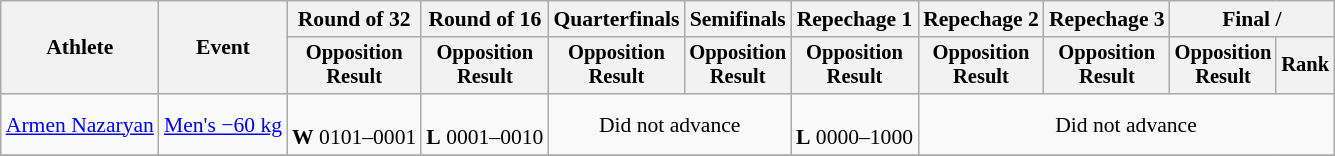<table class="wikitable" style="font-size:90%">
<tr>
<th rowspan="2">Athlete</th>
<th rowspan="2">Event</th>
<th>Round of 32</th>
<th>Round of 16</th>
<th>Quarterfinals</th>
<th>Semifinals</th>
<th>Repechage 1</th>
<th>Repechage 2</th>
<th>Repechage 3</th>
<th colspan=2>Final / </th>
</tr>
<tr style="font-size:95%">
<th>Opposition<br>Result</th>
<th>Opposition<br>Result</th>
<th>Opposition<br>Result</th>
<th>Opposition<br>Result</th>
<th>Opposition<br>Result</th>
<th>Opposition<br>Result</th>
<th>Opposition<br>Result</th>
<th>Opposition<br>Result</th>
<th>Rank</th>
</tr>
<tr align=center>
<td align=left><a href='#'>Armen Nazaryan</a></td>
<td align=left><a href='#'>Men's −60 kg</a></td>
<td><br><strong>W</strong> 0101–0001</td>
<td><br><strong>L</strong> 0001–0010</td>
<td colspan=2>Did not advance</td>
<td><br><strong>L</strong> 0000–1000</td>
<td colspan=4>Did not advance</td>
</tr>
<tr>
</tr>
</table>
